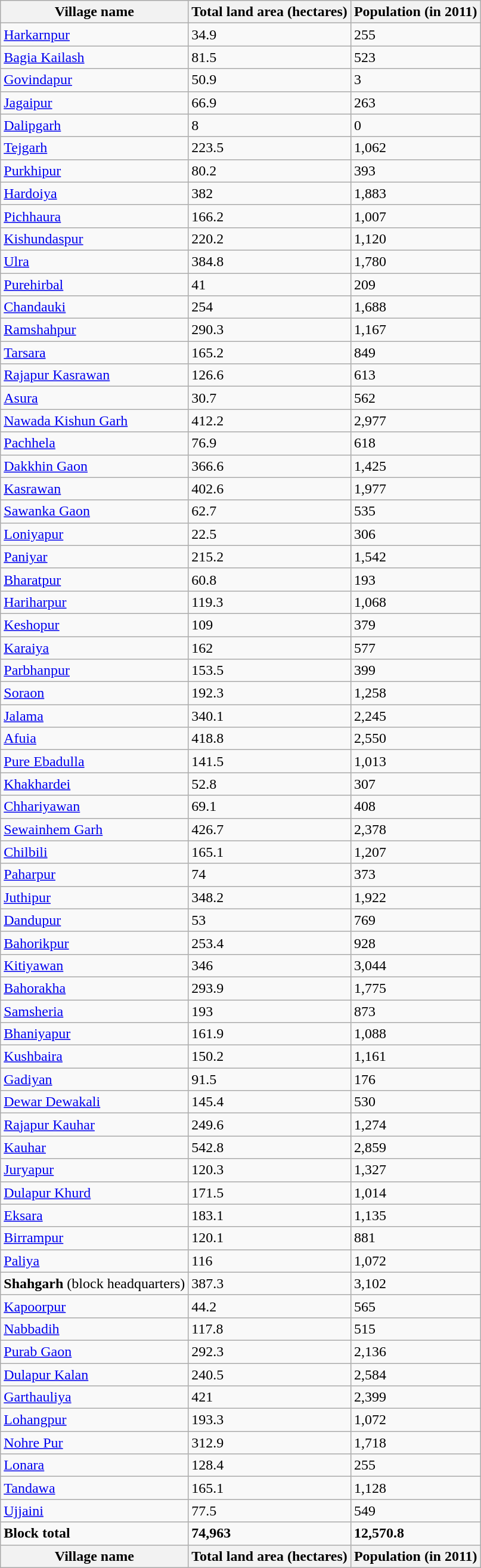<table class="wikitable sortable">
<tr>
<th>Village name</th>
<th>Total land area (hectares)</th>
<th>Population (in 2011)</th>
</tr>
<tr>
<td><a href='#'>Harkarnpur</a></td>
<td>34.9</td>
<td>255</td>
</tr>
<tr>
<td><a href='#'>Bagia Kailash</a></td>
<td>81.5</td>
<td>523</td>
</tr>
<tr>
<td><a href='#'>Govindapur</a></td>
<td>50.9</td>
<td>3</td>
</tr>
<tr>
<td><a href='#'>Jagaipur</a></td>
<td>66.9</td>
<td>263</td>
</tr>
<tr>
<td><a href='#'>Dalipgarh</a></td>
<td>8</td>
<td>0</td>
</tr>
<tr>
<td><a href='#'>Tejgarh</a></td>
<td>223.5</td>
<td>1,062</td>
</tr>
<tr>
<td><a href='#'>Purkhipur</a></td>
<td>80.2</td>
<td>393</td>
</tr>
<tr>
<td><a href='#'>Hardoiya</a></td>
<td>382</td>
<td>1,883</td>
</tr>
<tr>
<td><a href='#'>Pichhaura</a></td>
<td>166.2</td>
<td>1,007</td>
</tr>
<tr>
<td><a href='#'>Kishundaspur</a></td>
<td>220.2</td>
<td>1,120</td>
</tr>
<tr>
<td><a href='#'>Ulra</a></td>
<td>384.8</td>
<td>1,780</td>
</tr>
<tr>
<td><a href='#'>Purehirbal</a></td>
<td>41</td>
<td>209</td>
</tr>
<tr>
<td><a href='#'>Chandauki</a></td>
<td>254</td>
<td>1,688</td>
</tr>
<tr>
<td><a href='#'>Ramshahpur</a></td>
<td>290.3</td>
<td>1,167</td>
</tr>
<tr>
<td><a href='#'>Tarsara</a></td>
<td>165.2</td>
<td>849</td>
</tr>
<tr>
<td><a href='#'>Rajapur Kasrawan</a></td>
<td>126.6</td>
<td>613</td>
</tr>
<tr>
<td><a href='#'>Asura</a></td>
<td>30.7</td>
<td>562</td>
</tr>
<tr>
<td><a href='#'>Nawada Kishun Garh</a></td>
<td>412.2</td>
<td>2,977</td>
</tr>
<tr>
<td><a href='#'>Pachhela</a></td>
<td>76.9</td>
<td>618</td>
</tr>
<tr>
<td><a href='#'>Dakkhin Gaon</a></td>
<td>366.6</td>
<td>1,425</td>
</tr>
<tr>
<td><a href='#'>Kasrawan</a></td>
<td>402.6</td>
<td>1,977</td>
</tr>
<tr>
<td><a href='#'>Sawanka Gaon</a></td>
<td>62.7</td>
<td>535</td>
</tr>
<tr>
<td><a href='#'>Loniyapur</a></td>
<td>22.5</td>
<td>306</td>
</tr>
<tr>
<td><a href='#'>Paniyar</a></td>
<td>215.2</td>
<td>1,542</td>
</tr>
<tr>
<td><a href='#'>Bharatpur</a></td>
<td>60.8</td>
<td>193</td>
</tr>
<tr>
<td><a href='#'>Hariharpur</a></td>
<td>119.3</td>
<td>1,068</td>
</tr>
<tr>
<td><a href='#'>Keshopur</a></td>
<td>109</td>
<td>379</td>
</tr>
<tr>
<td><a href='#'>Karaiya</a></td>
<td>162</td>
<td>577</td>
</tr>
<tr>
<td><a href='#'>Parbhanpur</a></td>
<td>153.5</td>
<td>399</td>
</tr>
<tr>
<td><a href='#'>Soraon</a></td>
<td>192.3</td>
<td>1,258</td>
</tr>
<tr>
<td><a href='#'>Jalama</a></td>
<td>340.1</td>
<td>2,245</td>
</tr>
<tr>
<td><a href='#'>Afuia</a></td>
<td>418.8</td>
<td>2,550</td>
</tr>
<tr>
<td><a href='#'>Pure Ebadulla</a></td>
<td>141.5</td>
<td>1,013</td>
</tr>
<tr>
<td><a href='#'>Khakhardei</a></td>
<td>52.8</td>
<td>307</td>
</tr>
<tr>
<td><a href='#'>Chhariyawan</a></td>
<td>69.1</td>
<td>408</td>
</tr>
<tr>
<td><a href='#'>Sewainhem Garh</a></td>
<td>426.7</td>
<td>2,378</td>
</tr>
<tr>
<td><a href='#'>Chilbili</a></td>
<td>165.1</td>
<td>1,207</td>
</tr>
<tr>
<td><a href='#'>Paharpur</a></td>
<td>74</td>
<td>373</td>
</tr>
<tr>
<td><a href='#'>Juthipur</a></td>
<td>348.2</td>
<td>1,922</td>
</tr>
<tr>
<td><a href='#'>Dandupur</a></td>
<td>53</td>
<td>769</td>
</tr>
<tr>
<td><a href='#'>Bahorikpur</a></td>
<td>253.4</td>
<td>928</td>
</tr>
<tr>
<td><a href='#'>Kitiyawan</a></td>
<td>346</td>
<td>3,044</td>
</tr>
<tr>
<td><a href='#'>Bahorakha</a></td>
<td>293.9</td>
<td>1,775</td>
</tr>
<tr>
<td><a href='#'>Samsheria</a></td>
<td>193</td>
<td>873</td>
</tr>
<tr>
<td><a href='#'>Bhaniyapur</a></td>
<td>161.9</td>
<td>1,088</td>
</tr>
<tr>
<td><a href='#'>Kushbaira</a></td>
<td>150.2</td>
<td>1,161</td>
</tr>
<tr>
<td><a href='#'>Gadiyan</a></td>
<td>91.5</td>
<td>176</td>
</tr>
<tr>
<td><a href='#'>Dewar Dewakali</a></td>
<td>145.4</td>
<td>530</td>
</tr>
<tr>
<td><a href='#'>Rajapur Kauhar</a></td>
<td>249.6</td>
<td>1,274</td>
</tr>
<tr>
<td><a href='#'>Kauhar</a></td>
<td>542.8</td>
<td>2,859</td>
</tr>
<tr>
<td><a href='#'>Juryapur</a></td>
<td>120.3</td>
<td>1,327</td>
</tr>
<tr>
<td><a href='#'>Dulapur Khurd</a></td>
<td>171.5</td>
<td>1,014</td>
</tr>
<tr>
<td><a href='#'>Eksara</a></td>
<td>183.1</td>
<td>1,135</td>
</tr>
<tr>
<td><a href='#'>Birrampur</a></td>
<td>120.1</td>
<td>881</td>
</tr>
<tr>
<td><a href='#'>Paliya</a></td>
<td>116</td>
<td>1,072</td>
</tr>
<tr>
<td><strong>Shahgarh</strong> (block headquarters)</td>
<td>387.3</td>
<td>3,102</td>
</tr>
<tr>
<td><a href='#'>Kapoorpur</a></td>
<td>44.2</td>
<td>565</td>
</tr>
<tr>
<td><a href='#'>Nabbadih</a></td>
<td>117.8</td>
<td>515</td>
</tr>
<tr>
<td><a href='#'>Purab Gaon</a></td>
<td>292.3</td>
<td>2,136</td>
</tr>
<tr>
<td><a href='#'>Dulapur Kalan</a></td>
<td>240.5</td>
<td>2,584</td>
</tr>
<tr>
<td><a href='#'>Garthauliya</a></td>
<td>421</td>
<td>2,399</td>
</tr>
<tr>
<td><a href='#'>Lohangpur</a></td>
<td>193.3</td>
<td>1,072</td>
</tr>
<tr>
<td><a href='#'>Nohre Pur</a></td>
<td>312.9</td>
<td>1,718</td>
</tr>
<tr>
<td><a href='#'>Lonara</a></td>
<td>128.4</td>
<td>255</td>
</tr>
<tr>
<td><a href='#'>Tandawa</a></td>
<td>165.1</td>
<td>1,128</td>
</tr>
<tr>
<td><a href='#'>Ujjaini</a></td>
<td>77.5</td>
<td>549</td>
</tr>
<tr class="sortbottom">
<td><strong>Block total</strong></td>
<td><strong>74,963</strong></td>
<td><strong>12,570.8</strong></td>
</tr>
<tr>
<th>Village name</th>
<th>Total land area (hectares)</th>
<th>Population (in 2011)</th>
</tr>
</table>
